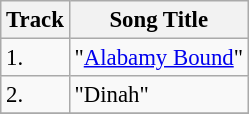<table class="wikitable" style="font-size:95%;">
<tr>
<th>Track</th>
<th>Song Title</th>
</tr>
<tr>
<td>1.</td>
<td>"<a href='#'>Alabamy Bound</a>"</td>
</tr>
<tr>
<td>2.</td>
<td>"Dinah"</td>
</tr>
<tr>
</tr>
</table>
